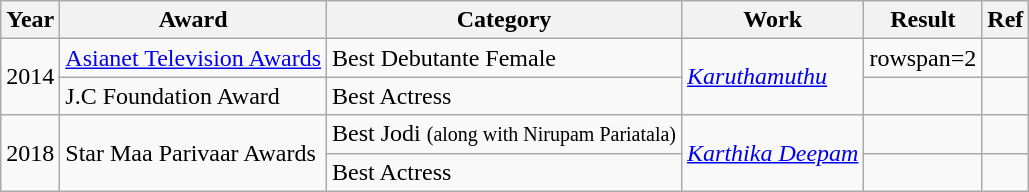<table class="wikitable">
<tr>
<th>Year</th>
<th>Award</th>
<th>Category</th>
<th>Work</th>
<th>Result</th>
<th>Ref</th>
</tr>
<tr>
<td rowspan=2>2014</td>
<td><a href='#'>Asianet Television Awards</a></td>
<td>Best Debutante Female</td>
<td rowspan=2><em><a href='#'>Karuthamuthu</a></em></td>
<td>rowspan=2 </td>
<td></td>
</tr>
<tr>
<td>J.C Foundation Award</td>
<td>Best Actress</td>
<td></td>
</tr>
<tr>
<td rowspan=2>2018</td>
<td rowspan=2>Star Maa Parivaar Awards</td>
<td>Best Jodi <small>(along with Nirupam Pariatala)</small></td>
<td rowspan=2><em><a href='#'>Karthika Deepam</a></em></td>
<td></td>
<td></td>
</tr>
<tr>
<td>Best Actress</td>
<td></td>
<td></td>
</tr>
</table>
